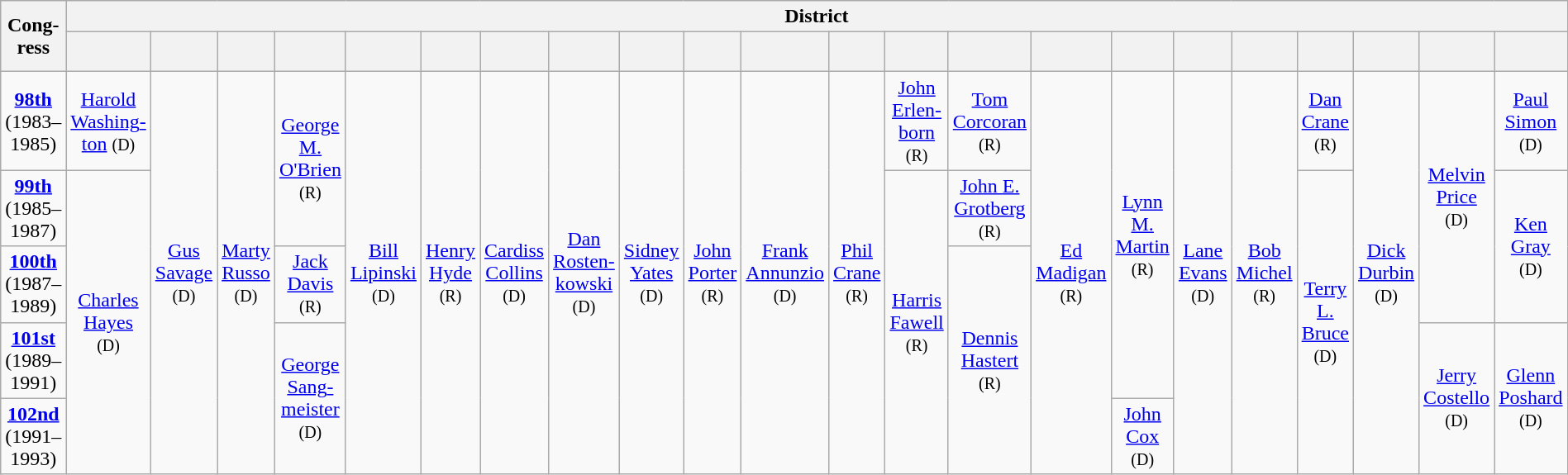<table class=wikitable style="text-align:center">
<tr>
<th rowspan=2>Cong­ress</th>
<th colspan=22>District</th>
</tr>
<tr style="height:2em" style="height:2em">
<th></th>
<th></th>
<th></th>
<th></th>
<th></th>
<th></th>
<th></th>
<th></th>
<th></th>
<th></th>
<th></th>
<th></th>
<th></th>
<th></th>
<th></th>
<th></th>
<th></th>
<th></th>
<th></th>
<th></th>
<th></th>
<th></th>
</tr>
<tr style="height:2em" style="height:2em">
<td><strong><a href='#'>98th</a></strong><br>(1983–1985)</td>
<td><a href='#'>Harold<br>Washing­ton</a> <small>(D)</small></td>
<td rowspan=5 ><a href='#'>Gus<br>Savage</a><br><small>(D)</small></td>
<td rowspan=5 ><a href='#'>Marty<br>Russo</a><br><small>(D)</small></td>
<td rowspan=2 ><a href='#'>George M.<br>O'Brien</a> <small>(R)</small></td>
<td rowspan=5 ><a href='#'>Bill<br>Lipinski</a><br><small>(D)</small></td>
<td rowspan=5 ><a href='#'>Henry<br>Hyde</a><br><small>(R)</small></td>
<td rowspan=5 ><a href='#'>Cardiss<br>Collins</a><br><small>(D)</small></td>
<td rowspan=5 ><a href='#'>Dan<br>Rosten­kowski</a><br><small>(D)</small></td>
<td rowspan=5 ><a href='#'>Sidney<br>Yates</a> <small>(D)</small></td>
<td rowspan=5 ><a href='#'>John<br>Porter</a><br><small>(R)</small></td>
<td rowspan=5 ><a href='#'>Frank<br>Annunzio</a><br><small>(D)</small></td>
<td rowspan=5 ><a href='#'>Phil<br>Crane</a><br><small>(R)</small></td>
<td><a href='#'>John<br>Erlen­born</a> <small>(R)</small></td>
<td><a href='#'>Tom<br>Corcoran</a> <small>(R)</small></td>
<td rowspan=5 ><a href='#'>Ed<br>Madigan</a><br><small>(R)</small></td>
<td rowspan=4 ><a href='#'>Lynn M.<br>Martin</a><br><small>(R)</small></td>
<td rowspan=5 ><a href='#'>Lane<br>Evans</a><br><small>(D)</small></td>
<td rowspan=5 ><a href='#'>Bob<br>Michel</a><br><small>(R)</small></td>
<td><a href='#'>Dan<br>Crane</a> <small>(R)</small></td>
<td rowspan=5 ><a href='#'>Dick<br>Durbin</a><br><small>(D)</small></td>
<td rowspan=3 ><a href='#'>Melvin<br>Price</a><br><small>(D)</small></td>
<td><a href='#'>Paul<br>Simon</a> <small>(D)</small></td>
</tr>
<tr style="height:2em" style="height:2em">
<td><strong><a href='#'>99th</a></strong><br>(1985–1987)</td>
<td rowspan=4 ><a href='#'>Charles<br>Hayes</a><br><small>(D)</small></td>
<td rowspan=4 ><a href='#'>Harris<br>Fawell</a><br><small>(R)</small></td>
<td><a href='#'>John E.<br>Grotberg</a> <small>(R)</small></td>
<td rowspan=4 ><a href='#'>Terry L.<br>Bruce</a><br><small>(D)</small></td>
<td rowspan=2 ><a href='#'>Ken<br>Gray</a><br><small>(D)</small></td>
</tr>
<tr style="height:2em" style="height:2em">
<td><strong><a href='#'>100th</a></strong><br>(1987–1989)</td>
<td><a href='#'>Jack<br>Davis</a> <small>(R)</small></td>
<td rowspan=3 ><a href='#'>Dennis<br>Hastert</a><br><small>(R)</small></td>
</tr>
<tr style="height:2em" style="height:2em">
<td><strong><a href='#'>101st</a></strong><br>(1989–1991)</td>
<td rowspan=2 ><a href='#'>George<br>Sang­meister</a><br><small>(D)</small></td>
<td rowspan=2 ><a href='#'>Jerry<br>Costello</a><br><small>(D)</small></td>
<td rowspan=2 ><a href='#'>Glenn<br>Poshard</a><br><small>(D)</small></td>
</tr>
<tr style="height:2em" style="height:2em">
<td><strong><a href='#'>102nd</a></strong><br>(1991–1993)</td>
<td><a href='#'>John<br>Cox</a> <small>(D)</small></td>
</tr>
</table>
